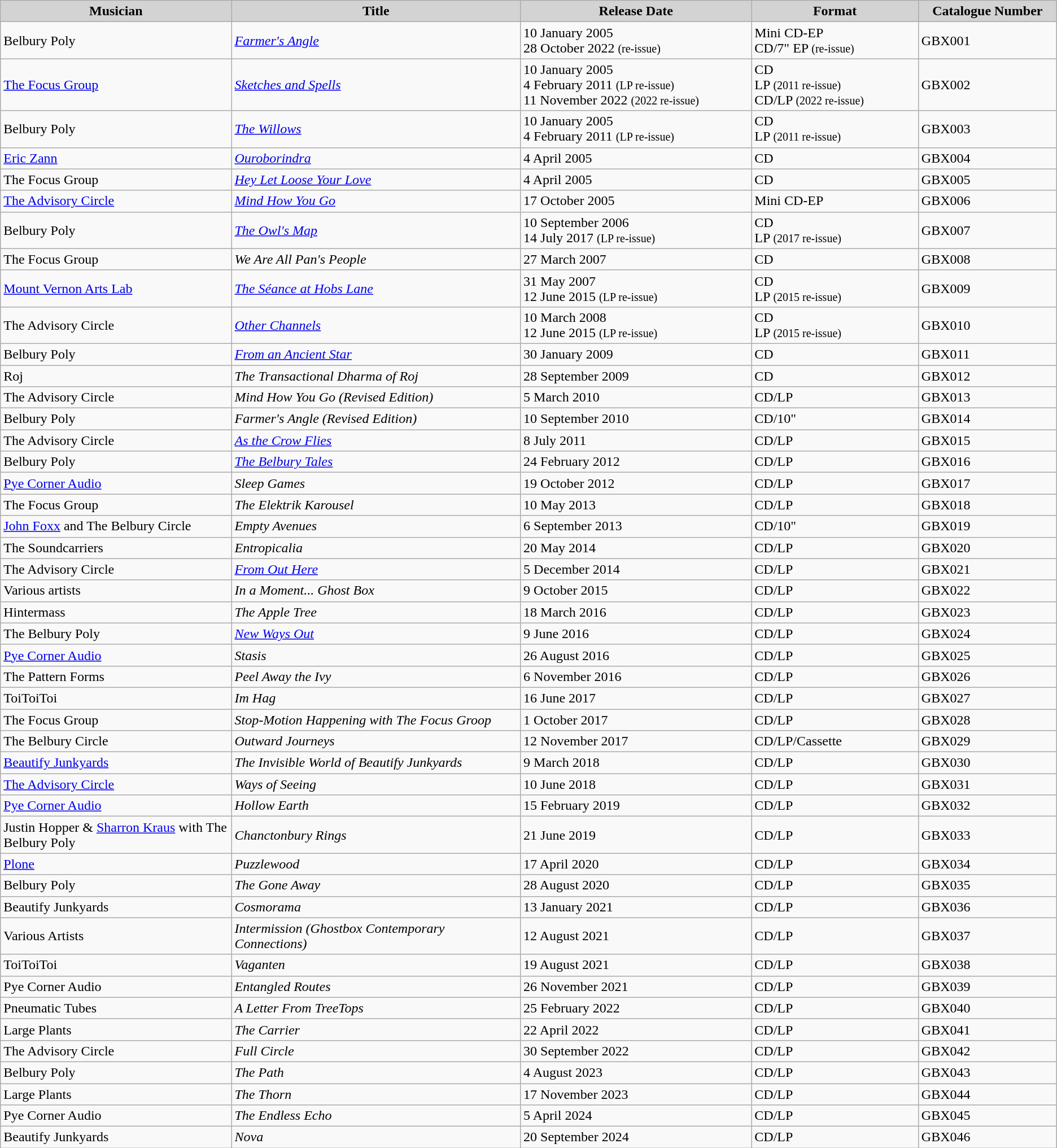<table class="wikitable">
<tr>
<th width=8% style="background:lightgray;">Musician</th>
<th width=10% style="background:lightgray;">Title</th>
<th width=8% style="background:lightgray;">Release Date</th>
<th width=4% style="background:lightgray;">Format</th>
<th width=4% style="background:lightgray;">Catalogue Number</th>
</tr>
<tr>
<td>Belbury Poly</td>
<td><em><a href='#'>Farmer's Angle</a></em></td>
<td>10 January 2005<br>28 October 2022 <small>(re-issue)</small></td>
<td>Mini CD-EP<br>CD/7" EP <small>(re-issue)</small></td>
<td>GBX001</td>
</tr>
<tr>
<td><a href='#'>The Focus Group</a></td>
<td><em><a href='#'>Sketches and Spells</a></em></td>
<td>10 January 2005<br>4 February 2011 <small>(LP re-issue)</small><br>11 November 2022 <small>(2022 re-issue)</small></td>
<td>CD<br>LP <small>(2011 re-issue)</small><br>CD/LP <small>(2022 re-issue)</small></td>
<td>GBX002</td>
</tr>
<tr>
<td>Belbury Poly</td>
<td><em><a href='#'>The Willows</a></em></td>
<td>10 January 2005<br>4 February 2011 <small>(LP re-issue)</small></td>
<td>CD<br>LP <small>(2011 re-issue)</small></td>
<td>GBX003</td>
</tr>
<tr>
<td><a href='#'>Eric Zann</a></td>
<td><em><a href='#'>Ouroborindra</a></em></td>
<td>4 April 2005</td>
<td>CD</td>
<td>GBX004</td>
</tr>
<tr>
<td>The Focus Group</td>
<td><em><a href='#'>Hey Let Loose Your Love</a></em></td>
<td>4 April 2005</td>
<td>CD</td>
<td>GBX005</td>
</tr>
<tr>
<td><a href='#'>The Advisory Circle</a></td>
<td><em><a href='#'>Mind How You Go</a></em></td>
<td>17 October 2005</td>
<td>Mini CD-EP</td>
<td>GBX006</td>
</tr>
<tr>
<td>Belbury Poly</td>
<td><em><a href='#'>The Owl's Map</a></em></td>
<td>10 September 2006<br>14 July 2017 <small>(LP re-issue)</small></td>
<td>CD<br>LP <small>(2017 re-issue)</small></td>
<td>GBX007</td>
</tr>
<tr>
<td>The Focus Group</td>
<td><em>We Are All Pan's People</em></td>
<td>27 March 2007</td>
<td>CD</td>
<td>GBX008</td>
</tr>
<tr>
<td><a href='#'>Mount Vernon Arts Lab</a></td>
<td><em><a href='#'>The Séance at Hobs Lane</a></em></td>
<td>31 May 2007<br>12 June 2015 <small>(LP re-issue)</small></td>
<td>CD<br>LP <small>(2015 re-issue)</small></td>
<td>GBX009</td>
</tr>
<tr>
<td>The Advisory Circle</td>
<td><em><a href='#'>Other Channels</a></em></td>
<td>10 March 2008<br>12 June 2015 <small>(LP re-issue)</small></td>
<td>CD<br>LP <small>(2015 re-issue)</small></td>
<td>GBX010</td>
</tr>
<tr>
<td>Belbury Poly</td>
<td><em><a href='#'>From an Ancient Star</a></em></td>
<td>30 January 2009</td>
<td>CD</td>
<td>GBX011</td>
</tr>
<tr>
<td Roj (musician)>Roj</td>
<td><em>The Transactional Dharma of Roj</em></td>
<td>28 September 2009</td>
<td>CD</td>
<td>GBX012</td>
</tr>
<tr>
<td>The Advisory Circle</td>
<td><em>Mind How You Go (Revised Edition)</em></td>
<td>5 March 2010</td>
<td>CD/LP</td>
<td>GBX013</td>
</tr>
<tr>
<td>Belbury Poly</td>
<td><em>Farmer's Angle (Revised Edition)</em></td>
<td>10 September 2010</td>
<td>CD/10"</td>
<td>GBX014</td>
</tr>
<tr>
<td>The Advisory Circle</td>
<td><em><a href='#'>As the Crow Flies</a></em></td>
<td>8 July 2011</td>
<td>CD/LP</td>
<td>GBX015</td>
</tr>
<tr>
<td>Belbury Poly</td>
<td><em><a href='#'>The Belbury Tales</a></em></td>
<td>24 February 2012</td>
<td>CD/LP</td>
<td>GBX016</td>
</tr>
<tr>
<td><a href='#'>Pye Corner Audio</a></td>
<td><em>Sleep Games</em></td>
<td>19 October 2012</td>
<td>CD/LP</td>
<td>GBX017</td>
</tr>
<tr>
<td>The Focus Group</td>
<td><em>The Elektrik Karousel</em></td>
<td>10 May 2013</td>
<td>CD/LP</td>
<td>GBX018</td>
</tr>
<tr>
<td><a href='#'>John Foxx</a> and The Belbury Circle</td>
<td><em>Empty Avenues</em></td>
<td>6 September 2013</td>
<td>CD/10"</td>
<td>GBX019</td>
</tr>
<tr>
<td>The Soundcarriers</td>
<td><em>Entropicalia</em></td>
<td>20 May 2014</td>
<td>CD/LP</td>
<td>GBX020</td>
</tr>
<tr>
<td>The Advisory Circle</td>
<td><em><a href='#'>From Out Here</a></em></td>
<td>5 December 2014</td>
<td>CD/LP</td>
<td>GBX021</td>
</tr>
<tr>
<td>Various artists</td>
<td><em>In a Moment... Ghost Box</em></td>
<td>9 October 2015</td>
<td>CD/LP</td>
<td>GBX022</td>
</tr>
<tr>
<td>Hintermass</td>
<td><em>The Apple Tree</em></td>
<td>18 March 2016</td>
<td>CD/LP</td>
<td>GBX023</td>
</tr>
<tr>
<td>The Belbury Poly</td>
<td><em><a href='#'>New Ways Out</a></em></td>
<td>9 June 2016</td>
<td>CD/LP</td>
<td>GBX024</td>
</tr>
<tr>
<td><a href='#'>Pye Corner Audio</a></td>
<td><em>Stasis</em></td>
<td>26 August 2016</td>
<td>CD/LP</td>
<td>GBX025</td>
</tr>
<tr>
<td>The Pattern Forms</td>
<td><em>Peel Away the Ivy</em></td>
<td>6 November 2016</td>
<td>CD/LP</td>
<td>GBX026</td>
</tr>
<tr>
<td>ToiToiToi</td>
<td><em>Im Hag</em></td>
<td>16 June 2017</td>
<td>CD/LP</td>
<td>GBX027</td>
</tr>
<tr>
<td>The Focus Group</td>
<td><em>Stop-Motion Happening with The Focus Groop</em></td>
<td>1 October 2017</td>
<td>CD/LP</td>
<td>GBX028</td>
</tr>
<tr>
<td>The Belbury Circle</td>
<td><em>Outward Journeys</em></td>
<td>12 November 2017</td>
<td>CD/LP/Cassette</td>
<td>GBX029</td>
</tr>
<tr>
<td><a href='#'>Beautify Junkyards</a></td>
<td><em>The Invisible World of Beautify Junkyards</em></td>
<td>9 March 2018</td>
<td>CD/LP</td>
<td>GBX030</td>
</tr>
<tr>
<td><a href='#'>The Advisory Circle</a></td>
<td><em>Ways of Seeing</em></td>
<td>10 June 2018</td>
<td>CD/LP</td>
<td>GBX031</td>
</tr>
<tr>
<td><a href='#'>Pye Corner Audio</a></td>
<td><em>Hollow Earth</em></td>
<td>15 February 2019</td>
<td>CD/LP</td>
<td>GBX032</td>
</tr>
<tr>
<td>Justin Hopper & <a href='#'>Sharron Kraus</a> with The Belbury Poly</td>
<td><em>Chanctonbury Rings</em></td>
<td>21 June 2019</td>
<td>CD/LP</td>
<td>GBX033</td>
</tr>
<tr>
<td><a href='#'>Plone</a></td>
<td><em>Puzzlewood</em></td>
<td>17 April 2020</td>
<td>CD/LP</td>
<td>GBX034</td>
</tr>
<tr>
<td>Belbury Poly</td>
<td><em>The Gone Away</em></td>
<td>28 August 2020</td>
<td>CD/LP</td>
<td>GBX035</td>
</tr>
<tr>
<td>Beautify Junkyards</td>
<td><em>Cosmorama</em></td>
<td>13 January 2021</td>
<td>CD/LP</td>
<td>GBX036</td>
</tr>
<tr>
<td>Various Artists</td>
<td><em>Intermission (Ghostbox Contemporary Connections)</em></td>
<td>12 August 2021</td>
<td>CD/LP</td>
<td>GBX037</td>
</tr>
<tr>
<td>ToiToiToi</td>
<td><em>Vaganten</em></td>
<td>19 August 2021</td>
<td>CD/LP</td>
<td>GBX038</td>
</tr>
<tr>
<td>Pye Corner Audio</td>
<td><em>Entangled Routes</em></td>
<td>26 November 2021</td>
<td>CD/LP</td>
<td>GBX039</td>
</tr>
<tr>
<td>Pneumatic Tubes</td>
<td><em>A Letter From TreeTops</em></td>
<td>25 February 2022</td>
<td>CD/LP</td>
<td>GBX040</td>
</tr>
<tr>
<td>Large Plants</td>
<td><em>The Carrier</em></td>
<td>22 April 2022</td>
<td>CD/LP</td>
<td>GBX041</td>
</tr>
<tr>
<td>The Advisory Circle</td>
<td><em>Full Circle</em></td>
<td>30 September 2022</td>
<td>CD/LP</td>
<td>GBX042</td>
</tr>
<tr>
<td>Belbury Poly</td>
<td><em>The Path</em></td>
<td>4 August 2023</td>
<td>CD/LP</td>
<td>GBX043</td>
</tr>
<tr>
<td>Large Plants</td>
<td><em>The Thorn</em></td>
<td>17 November 2023</td>
<td>CD/LP</td>
<td>GBX044</td>
</tr>
<tr>
<td>Pye Corner Audio</td>
<td><em>The Endless Echo</em></td>
<td>5 April 2024</td>
<td>CD/LP</td>
<td>GBX045</td>
</tr>
<tr>
<td>Beautify Junkyards</td>
<td><em>Nova</em></td>
<td>20 September 2024</td>
<td>CD/LP</td>
<td>GBX046</td>
</tr>
</table>
